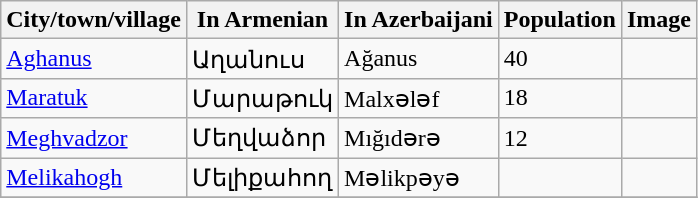<table class="wikitable sortable mw-collapsible">
<tr>
<th>City/town/village</th>
<th>In Armenian</th>
<th>In Azerbaijani</th>
<th>Population</th>
<th>Image</th>
</tr>
<tr>
<td><a href='#'>Aghanus</a></td>
<td>Աղանուս</td>
<td>Ağanus</td>
<td>40</td>
<td></td>
</tr>
<tr>
<td><a href='#'>Maratuk</a></td>
<td>Մարաթուկ</td>
<td>Malxələf</td>
<td>18</td>
<td></td>
</tr>
<tr>
<td><a href='#'>Meghvadzor</a></td>
<td>Մեղվաձոր</td>
<td>Mığıdərə</td>
<td>12</td>
<td></td>
</tr>
<tr>
<td><a href='#'>Melikahogh</a></td>
<td>Մելիքահող</td>
<td>Məlikpəyə</td>
<td></td>
<td></td>
</tr>
<tr>
</tr>
</table>
